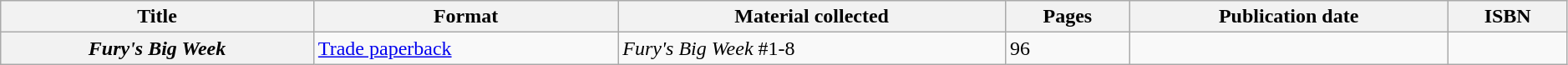<table class="wikitable" style="width: 99%;">
<tr>
<th scope="col">Title</th>
<th scope="col">Format</th>
<th scope="col">Material collected</th>
<th scope="col">Pages</th>
<th scope="col">Publication date</th>
<th scope="col">ISBN</th>
</tr>
<tr>
<th scope="row"><em>Fury's Big Week</em></th>
<td><a href='#'>Trade paperback</a></td>
<td><em>Fury's Big Week</em> #1-8</td>
<td>96</td>
<td></td>
<td></td>
</tr>
</table>
